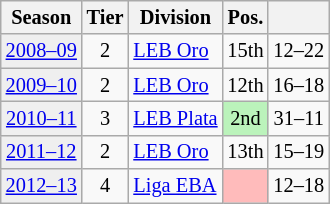<table class="wikitable" style="font-size:85%; text-align:center">
<tr>
<th>Season</th>
<th>Tier</th>
<th>Division</th>
<th>Pos.</th>
<th></th>
</tr>
<tr>
<td bgcolor=#efefef><a href='#'>2008–09</a></td>
<td>2</td>
<td align=left><a href='#'>LEB Oro</a></td>
<td>15th</td>
<td>12–22</td>
</tr>
<tr>
<td bgcolor=#efefef><a href='#'>2009–10</a></td>
<td>2</td>
<td align=left><a href='#'>LEB Oro</a></td>
<td>12th</td>
<td>16–18</td>
</tr>
<tr>
<td bgcolor=#efefef><a href='#'>2010–11</a></td>
<td>3</td>
<td align=left><a href='#'>LEB Plata</a></td>
<td bgcolor=#BBF3BB>2nd</td>
<td>31–11</td>
</tr>
<tr>
<td bgcolor=#efefef><a href='#'>2011–12</a></td>
<td>2</td>
<td align=left><a href='#'>LEB Oro</a></td>
<td>13th</td>
<td>15–19</td>
</tr>
<tr>
<td bgcolor=#efefef><a href='#'>2012–13</a></td>
<td>4</td>
<td align=left><a href='#'>Liga EBA</a></td>
<td bgcolor=#FFBBBB></td>
<td>12–18</td>
</tr>
</table>
